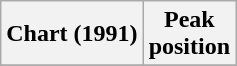<table class="wikitable sortable">
<tr>
<th align="left">Chart (1991)</th>
<th align="center">Peak<br>position</th>
</tr>
<tr>
</tr>
</table>
